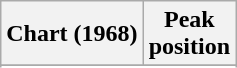<table class="wikitable sortable plainrowheaders" style="text-align:center">
<tr>
<th scope="col">Chart (1968)</th>
<th scope="col">Peak<br> position</th>
</tr>
<tr>
</tr>
<tr>
</tr>
</table>
